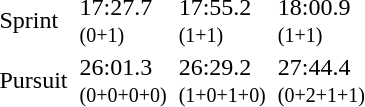<table>
<tr>
<td>Sprint<br></td>
<td></td>
<td>17:27.7<br><small>(0+1)</small></td>
<td></td>
<td>17:55.2<br><small>(1+1)</small></td>
<td></td>
<td>18:00.9<br><small>(1+1)</small></td>
</tr>
<tr>
<td>Pursuit<br></td>
<td></td>
<td>26:01.3<br><small>(0+0+0+0)</small></td>
<td></td>
<td>26:29.2<br><small>(1+0+1+0)</small></td>
<td></td>
<td>27:44.4<br><small>(0+2+1+1)</small></td>
</tr>
</table>
